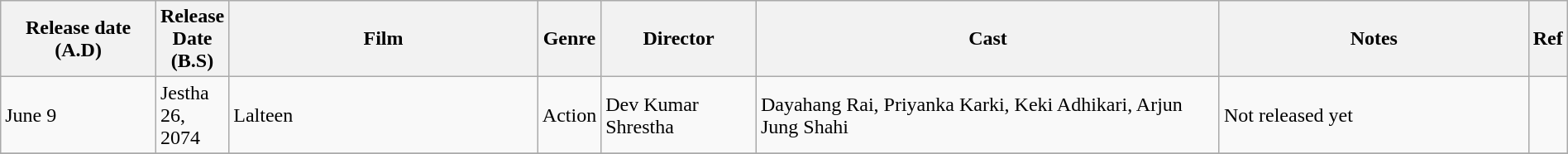<table class="wikitable sortable" style="width:100%">
<tr>
<th style="width:10%;">Release date (A.D)</th>
<th>Release Date (B.S)</th>
<th style="width:20%;">Film</th>
<th>Genre</th>
<th style="width:10%;">Director</th>
<th style="width:30%;">Cast</th>
<th style="width:20%;">Notes</th>
<th style="width:2%;">Ref</th>
</tr>
<tr>
<td>June 9</td>
<td>Jestha 26, 2074</td>
<td>Lalteen</td>
<td>Action</td>
<td>Dev Kumar Shrestha</td>
<td>Dayahang Rai, Priyanka Karki, Keki Adhikari, Arjun Jung Shahi</td>
<td>Not released yet</td>
<td></td>
</tr>
<tr>
</tr>
</table>
